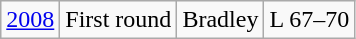<table class="wikitable">
<tr align="center">
<td><a href='#'>2008</a></td>
<td>First round</td>
<td>Bradley</td>
<td>L 67–70</td>
</tr>
</table>
